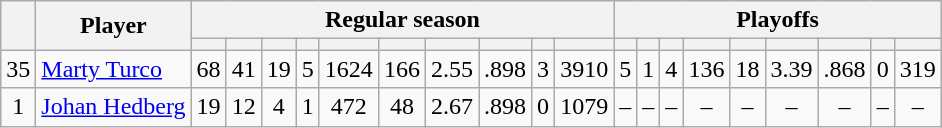<table class="wikitable plainrowheaders" style="text-align:center;">
<tr>
<th scope="col" rowspan="2"></th>
<th scope="col" rowspan="2">Player</th>
<th scope=colgroup colspan=10>Regular season</th>
<th scope=colgroup colspan=9>Playoffs</th>
</tr>
<tr>
<th scope="col"></th>
<th scope="col"></th>
<th scope="col"></th>
<th scope="col"></th>
<th scope="col"></th>
<th scope="col"></th>
<th scope="col"></th>
<th scope="col"></th>
<th scope="col"></th>
<th scope="col"></th>
<th scope="col"></th>
<th scope="col"></th>
<th scope="col"></th>
<th scope="col"></th>
<th scope="col"></th>
<th scope="col"></th>
<th scope="col"></th>
<th scope="col"></th>
<th scope="col"></th>
</tr>
<tr>
<td scope="row">35</td>
<td align="left"><a href='#'>Marty Turco</a></td>
<td>68</td>
<td>41</td>
<td>19</td>
<td>5</td>
<td>1624</td>
<td>166</td>
<td>2.55</td>
<td>.898</td>
<td>3</td>
<td>3910</td>
<td>5</td>
<td>1</td>
<td>4</td>
<td>136</td>
<td>18</td>
<td>3.39</td>
<td>.868</td>
<td>0</td>
<td>319</td>
</tr>
<tr>
<td scope="row">1</td>
<td align="left"><a href='#'>Johan Hedberg</a></td>
<td>19</td>
<td>12</td>
<td>4</td>
<td>1</td>
<td>472</td>
<td>48</td>
<td>2.67</td>
<td>.898</td>
<td>0</td>
<td>1079</td>
<td>–</td>
<td>–</td>
<td>–</td>
<td>–</td>
<td>–</td>
<td>–</td>
<td>–</td>
<td>–</td>
<td>–</td>
</tr>
</table>
